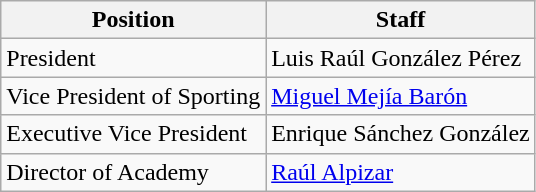<table class=wikitable>
<tr>
<th>Position</th>
<th>Staff</th>
</tr>
<tr>
<td>President</td>
<td>Luis Raúl González Pérez</td>
</tr>
<tr>
<td>Vice President of Sporting</td>
<td><a href='#'>Miguel Mejía Barón</a></td>
</tr>
<tr>
<td>Executive Vice President</td>
<td>Enrique Sánchez González</td>
</tr>
<tr>
<td>Director of Academy</td>
<td><a href='#'>Raúl Alpizar</a></td>
</tr>
</table>
